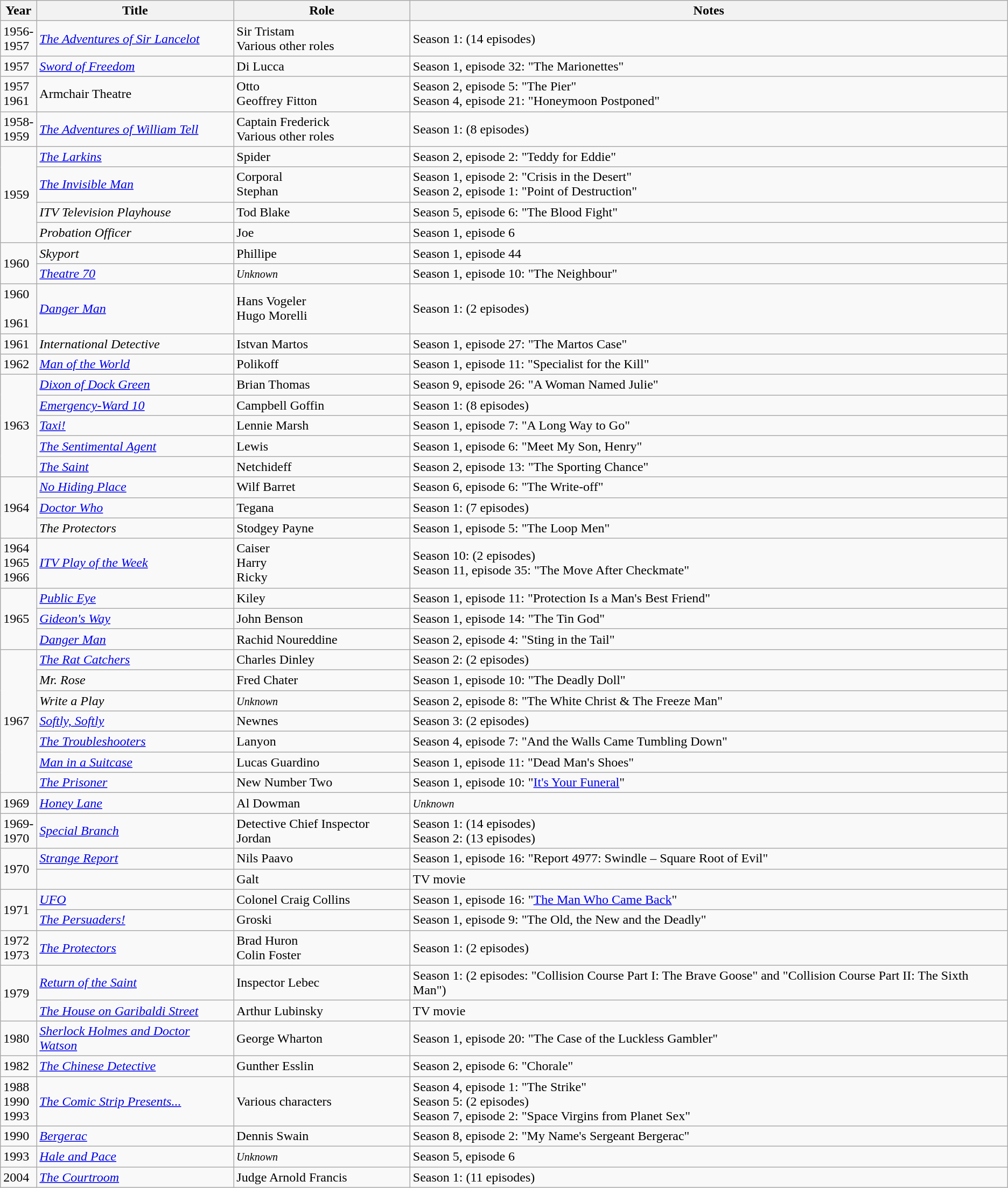<table class="wikitable sortable jquery-tablesorter">
<tr>
<th>Year</th>
<th>Title</th>
<th>Role</th>
<th>Notes</th>
</tr>
<tr>
<td>1956-<br>1957</td>
<td><em><a href='#'>The Adventures of Sir Lancelot</a></em></td>
<td>Sir Tristam<br>Various other roles</td>
<td>Season 1: (14 episodes)</td>
</tr>
<tr>
<td>1957</td>
<td><em><a href='#'>Sword of Freedom</a></em></td>
<td>Di Lucca</td>
<td>Season 1, episode 32: "The Marionettes"</td>
</tr>
<tr>
<td>1957<br>1961</td>
<td>Armchair Theatre</td>
<td>Otto<br>Geoffrey Fitton</td>
<td>Season 2, episode 5: "The Pier"<br>Season 4, episode 21: "Honeymoon Postponed"</td>
</tr>
<tr>
<td>1958-<br>1959</td>
<td><em><a href='#'>The Adventures of William Tell</a></em></td>
<td>Captain Frederick<br>Various other roles</td>
<td>Season 1: (8 episodes)</td>
</tr>
<tr>
<td rowspan="4">1959</td>
<td><em><a href='#'>The Larkins</a></em></td>
<td>Spider</td>
<td>Season 2, episode 2: "Teddy for Eddie"</td>
</tr>
<tr>
<td><em><a href='#'>The Invisible Man</a></em></td>
<td>Corporal<br>Stephan</td>
<td>Season 1, episode 2: "Crisis in the Desert"<br>Season 2, episode 1: "Point of Destruction"</td>
</tr>
<tr>
<td><em>ITV Television Playhouse</em></td>
<td>Tod Blake</td>
<td>Season 5, episode 6: "The Blood Fight"</td>
</tr>
<tr>
<td><em>Probation Officer</em></td>
<td>Joe</td>
<td>Season 1, episode 6</td>
</tr>
<tr>
<td rowspan="2">1960</td>
<td><em>Skyport</em></td>
<td>Phillipe</td>
<td>Season 1, episode 44</td>
</tr>
<tr>
<td><em><a href='#'>Theatre 70</a></em></td>
<td><small><em>Unknown</em></small></td>
<td>Season 1, episode 10: "The Neighbour"</td>
</tr>
<tr>
<td>1960<br><br>1961</td>
<td><em><a href='#'>Danger Man</a></em></td>
<td>Hans Vogeler<br>Hugo Morelli</td>
<td>Season 1: (2 episodes)</td>
</tr>
<tr>
<td>1961</td>
<td><em>International Detective</em></td>
<td>Istvan Martos</td>
<td>Season 1, episode 27: "The Martos Case"</td>
</tr>
<tr>
<td>1962</td>
<td><em><a href='#'>Man of the World</a></em></td>
<td>Polikoff</td>
<td>Season 1, episode 11: "Specialist for the Kill"</td>
</tr>
<tr>
<td rowspan="5">1963</td>
<td><em><a href='#'>Dixon of Dock Green</a></em></td>
<td>Brian Thomas</td>
<td>Season 9, episode 26: "A Woman Named Julie"</td>
</tr>
<tr>
<td><em><a href='#'>Emergency-Ward 10</a></em></td>
<td>Campbell Goffin</td>
<td>Season 1: (8 episodes)</td>
</tr>
<tr>
<td><em><a href='#'>Taxi!</a></em></td>
<td>Lennie Marsh</td>
<td>Season 1, episode 7: "A Long Way to Go"</td>
</tr>
<tr>
<td><em><a href='#'>The Sentimental Agent</a></em></td>
<td>Lewis</td>
<td>Season 1, episode 6: "Meet My Son, Henry"</td>
</tr>
<tr>
<td><em><a href='#'>The Saint</a></em></td>
<td>Netchideff</td>
<td>Season 2, episode 13: "The Sporting Chance"</td>
</tr>
<tr>
<td rowspan="3">1964</td>
<td><em><a href='#'>No Hiding Place</a></em></td>
<td>Wilf Barret</td>
<td>Season 6, episode 6: "The Write-off"</td>
</tr>
<tr>
<td><em><a href='#'>Doctor Who</a></em></td>
<td>Tegana</td>
<td>Season 1: (7 episodes)</td>
</tr>
<tr>
<td><em>The Protectors</em></td>
<td>Stodgey Payne</td>
<td>Season 1, episode 5: "The Loop Men"</td>
</tr>
<tr>
<td>1964<br>1965<br>1966</td>
<td><em><a href='#'>ITV Play of the Week</a></em></td>
<td>Caiser<br>Harry<br>Ricky</td>
<td>Season 10: (2 episodes)<br>Season 11, episode 35: "The Move After Checkmate"</td>
</tr>
<tr>
<td rowspan="3">1965</td>
<td><em><a href='#'>Public Eye</a></em></td>
<td>Kiley</td>
<td>Season 1, episode 11: "Protection Is a Man's Best Friend"</td>
</tr>
<tr>
<td><em><a href='#'>Gideon's Way</a></em></td>
<td>John Benson</td>
<td>Season 1, episode 14: "The Tin God"</td>
</tr>
<tr>
<td><em><a href='#'>Danger Man</a></em></td>
<td>Rachid Noureddine</td>
<td>Season 2, episode 4: "Sting in the Tail"</td>
</tr>
<tr>
<td rowspan="7">1967</td>
<td><em><a href='#'>The Rat Catchers</a></em></td>
<td>Charles Dinley</td>
<td>Season 2: (2 episodes)</td>
</tr>
<tr>
<td><em>Mr. Rose</em></td>
<td>Fred Chater</td>
<td>Season 1, episode 10: "The Deadly Doll"</td>
</tr>
<tr>
<td><em>Write a Play</em></td>
<td><small><em>Unknown</em></small></td>
<td>Season 2, episode 8: "The White Christ & The Freeze Man"</td>
</tr>
<tr>
<td><em><a href='#'>Softly, Softly</a></em></td>
<td>Newnes</td>
<td>Season 3: (2 episodes)</td>
</tr>
<tr>
<td><em><a href='#'>The Troubleshooters</a></em></td>
<td>Lanyon</td>
<td>Season 4, episode 7: "And the Walls Came Tumbling Down"</td>
</tr>
<tr>
<td><em><a href='#'>Man in a Suitcase</a></em></td>
<td>Lucas Guardino</td>
<td>Season 1, episode 11: "Dead Man's Shoes"</td>
</tr>
<tr>
<td><em><a href='#'>The Prisoner</a></em></td>
<td>New Number Two</td>
<td>Season 1, episode 10: "<a href='#'>It's Your Funeral</a>"</td>
</tr>
<tr>
<td>1969</td>
<td><em><a href='#'>Honey Lane</a></em></td>
<td>Al Dowman</td>
<td><small><em>Unknown</em></small></td>
</tr>
<tr>
<td>1969-<br>1970</td>
<td><em><a href='#'>Special Branch</a></em></td>
<td>Detective Chief Inspector Jordan</td>
<td>Season 1: (14 episodes)<br>Season 2: (13 episodes)</td>
</tr>
<tr>
<td rowspan="2">1970</td>
<td><em><a href='#'>Strange Report</a></em></td>
<td>Nils Paavo</td>
<td>Season 1, episode 16: "Report 4977: Swindle – Square Root of Evil"</td>
</tr>
<tr>
<td><em></em></td>
<td>Galt</td>
<td>TV movie</td>
</tr>
<tr>
<td rowspan="2">1971</td>
<td><em><a href='#'>UFO</a></em></td>
<td>Colonel Craig Collins</td>
<td>Season 1, episode 16: "<a href='#'>The Man Who Came Back</a>"</td>
</tr>
<tr>
<td><em><a href='#'>The Persuaders!</a></em></td>
<td>Groski</td>
<td>Season 1, episode 9: "The Old, the New and the Deadly"</td>
</tr>
<tr>
<td>1972<br>1973</td>
<td><em><a href='#'>The Protectors</a></em></td>
<td>Brad Huron<br>Colin Foster</td>
<td>Season 1: (2 episodes)</td>
</tr>
<tr>
<td rowspan="2">1979</td>
<td><em><a href='#'>Return of the Saint</a></em></td>
<td>Inspector Lebec</td>
<td>Season 1: (2 episodes: "Collision Course Part I: The Brave Goose" and "Collision Course Part II: The Sixth Man")</td>
</tr>
<tr>
<td><em><a href='#'>The House on Garibaldi Street</a></em></td>
<td>Arthur Lubinsky</td>
<td>TV movie</td>
</tr>
<tr>
<td>1980</td>
<td><em><a href='#'>Sherlock Holmes and Doctor Watson</a></em></td>
<td>George Wharton</td>
<td>Season 1, episode 20: "The Case of the Luckless Gambler"</td>
</tr>
<tr>
<td>1982</td>
<td><em><a href='#'>The Chinese Detective</a></em></td>
<td>Gunther Esslin</td>
<td>Season 2, episode 6: "Chorale"</td>
</tr>
<tr>
<td>1988<br>1990<br>1993</td>
<td><em><a href='#'>The Comic Strip Presents...</a></em></td>
<td>Various characters</td>
<td>Season 4, episode 1: "The Strike"<br>Season 5: (2 episodes)<br>Season 7, episode 2: "Space Virgins from Planet Sex"</td>
</tr>
<tr>
<td>1990</td>
<td><em><a href='#'>Bergerac</a></em></td>
<td>Dennis Swain</td>
<td>Season 8, episode 2: "My Name's Sergeant Bergerac"</td>
</tr>
<tr>
<td>1993</td>
<td><em><a href='#'>Hale and Pace</a></em></td>
<td><small><em>Unknown</em></small></td>
<td>Season 5, episode 6</td>
</tr>
<tr>
<td>2004</td>
<td><em><a href='#'>The Courtroom</a></em></td>
<td>Judge Arnold Francis</td>
<td>Season 1: (11 episodes)</td>
</tr>
</table>
